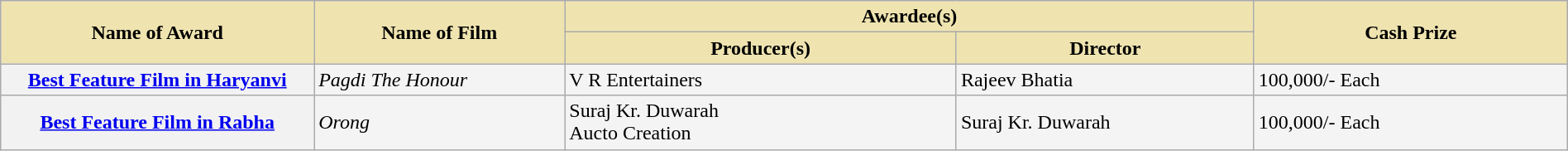<table class="wikitable plainrowheaders" style="width:100%;background-color:#F4F4F4;">
<tr>
<th scope="col" rowspan="2" style="background-color:#EFE4B0;width:20%;">Name of Award</th>
<th scope="col" rowspan="2" style="background-color:#EFE4B0;width:16%;">Name of Film</th>
<th scope="col" colspan="2" style="background-color:#EFE4B0;width:44%;">Awardee(s)</th>
<th scope="col" rowspan="2" style="background-color:#EFE4B0;width:20%;">Cash Prize</th>
</tr>
<tr>
<th style="background-color:#EFE4B0;width:25%;">Producer(s)</th>
<th style="background-color:#EFE4B0;">Director</th>
</tr>
<tr>
<th scope="row"><a href='#'>Best Feature Film in Haryanvi</a></th>
<td><em>Pagdi The Honour</em></td>
<td>V R Entertainers</td>
<td>Rajeev Bhatia</td>
<td> 100,000/- Each</td>
</tr>
<tr>
<th scope="row"><a href='#'>Best Feature Film in Rabha</a></th>
<td><em>Orong</em></td>
<td>Suraj Kr. Duwarah<br>Aucto Creation</td>
<td>Suraj Kr. Duwarah</td>
<td> 100,000/- Each</td>
</tr>
</table>
